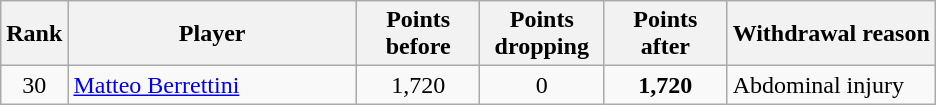<table class="wikitable sortable">
<tr>
<th>Rank</th>
<th style="width:185px;">Player</th>
<th style="width:75px;">Points before</th>
<th style="width:75px;">Points dropping</th>
<th style="width:75px;">Points after</th>
<th>Withdrawal reason</th>
</tr>
<tr>
<td style="text-align:center;">30</td>
<td> <a href='#'>Matteo Berrettini</a></td>
<td style="text-align:center;">1,720</td>
<td style="text-align:center;">0</td>
<td style="text-align:center;"><strong>1,720</strong></td>
<td>Abdominal injury</td>
</tr>
</table>
